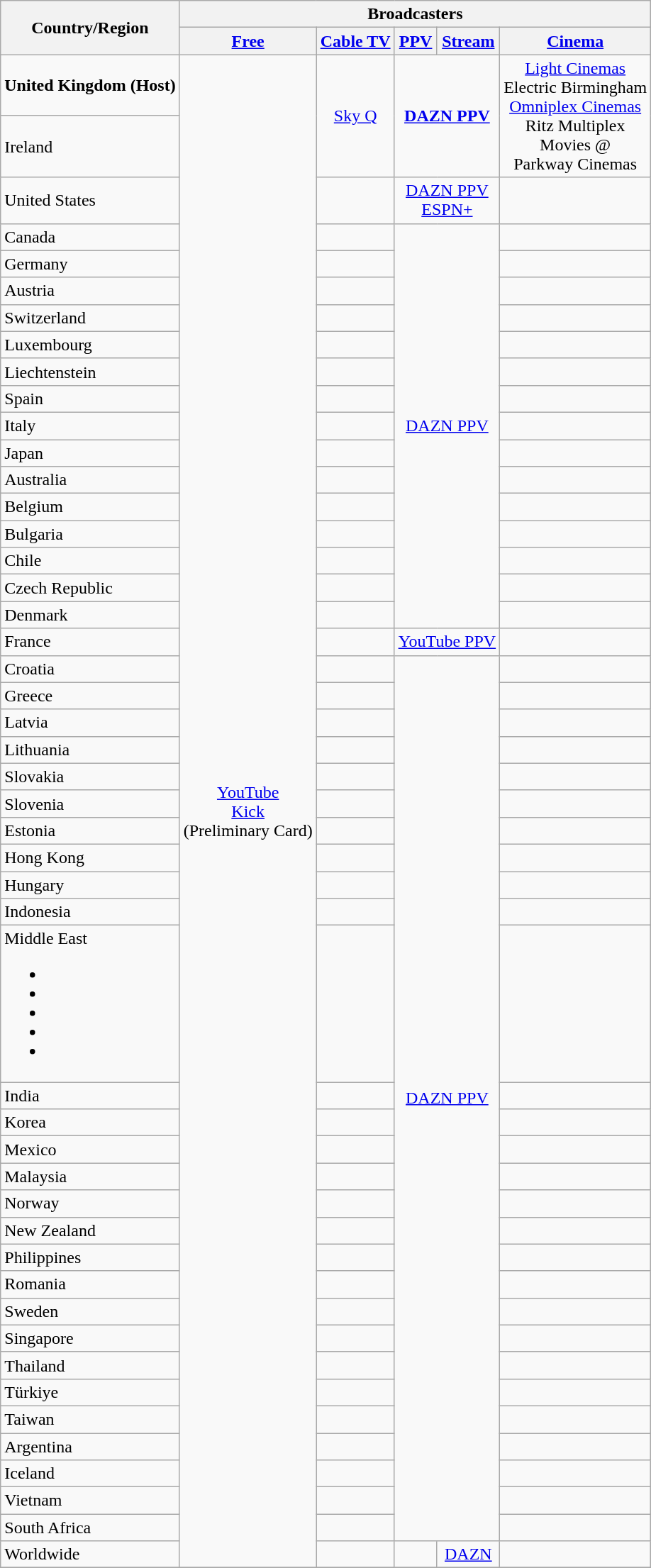<table class="wikitable collapsible collapsed">
<tr>
<th rowspan="2">Country/Region</th>
<th colspan="5">Broadcasters</th>
</tr>
<tr>
<th><a href='#'>Free</a></th>
<th><a href='#'>Cable TV</a></th>
<th><a href='#'>PPV</a></th>
<th><a href='#'>Stream</a></th>
<th><a href='#'>Cinema</a></th>
</tr>
<tr>
<td><strong>United Kingdom (Host)</strong></td>
<td rowspan="48" align="center"><a href='#'>YouTube</a> <br> <a href='#'>Kick</a> <br> (Preliminary Card)</td>
<td rowspan="2" align="center"><a href='#'>Sky Q</a></td>
<td colspan="2" rowspan="2" align="center"><strong><a href='#'>DAZN PPV</a></strong></td>
<td rowspan="2" align="center"><a href='#'>Light Cinemas</a> <br> Electric Birmingham <br> <a href='#'>Omniplex Cinemas</a> <br> Ritz Multiplex <br> Movies @ <br> Parkway Cinemas</td>
</tr>
<tr>
<td>Ireland</td>
</tr>
<tr>
<td>United States</td>
<td></td>
<td colspan="2" align="center"><a href='#'>DAZN PPV</a> <br> <a href='#'>ESPN+</a></td>
<td></td>
</tr>
<tr>
<td>Canada</td>
<td></td>
<td colspan="2" rowspan="15" align="center"><a href='#'>DAZN PPV</a></td>
<td></td>
</tr>
<tr>
<td>Germany</td>
<td></td>
<td></td>
</tr>
<tr>
<td>Austria</td>
<td></td>
<td></td>
</tr>
<tr>
<td>Switzerland</td>
<td></td>
<td></td>
</tr>
<tr>
<td>Luxembourg</td>
<td></td>
<td></td>
</tr>
<tr>
<td>Liechtenstein</td>
<td></td>
<td></td>
</tr>
<tr>
<td>Spain</td>
<td></td>
<td></td>
</tr>
<tr>
<td>Italy</td>
<td></td>
<td></td>
</tr>
<tr>
<td>Japan</td>
<td></td>
<td></td>
</tr>
<tr>
<td>Australia</td>
<td></td>
<td></td>
</tr>
<tr>
<td>Belgium</td>
<td></td>
<td></td>
</tr>
<tr>
<td>Bulgaria</td>
<td></td>
<td></td>
</tr>
<tr>
<td>Chile</td>
<td></td>
<td></td>
</tr>
<tr>
<td>Czech Republic</td>
<td></td>
<td></td>
</tr>
<tr>
<td>Denmark</td>
<td></td>
<td></td>
</tr>
<tr>
<td>France</td>
<td></td>
<td colspan="2" align="center"><a href='#'>YouTube PPV</a></td>
<td></td>
</tr>
<tr>
<td>Croatia</td>
<td></td>
<td colspan="2" rowspan="28" align="center"><a href='#'>DAZN PPV</a></td>
<td></td>
</tr>
<tr>
<td>Greece</td>
<td></td>
<td></td>
</tr>
<tr>
<td>Latvia</td>
<td></td>
<td></td>
</tr>
<tr>
<td>Lithuania</td>
<td></td>
<td></td>
</tr>
<tr>
<td>Slovakia</td>
<td></td>
<td></td>
</tr>
<tr>
<td>Slovenia</td>
<td></td>
<td></td>
</tr>
<tr>
<td>Estonia</td>
<td></td>
<td></td>
</tr>
<tr>
<td>Hong Kong</td>
<td></td>
<td></td>
</tr>
<tr>
<td>Hungary</td>
<td></td>
<td></td>
</tr>
<tr>
<td>Indonesia</td>
<td></td>
<td></td>
</tr>
<tr>
<td>Middle East <br><ul><li></li><li></li><li></li><li></li><li></li></ul></td>
<td></td>
<td></td>
</tr>
<tr>
<td>India</td>
<td></td>
<td></td>
</tr>
<tr>
<td>Korea</td>
<td></td>
<td></td>
</tr>
<tr>
<td>Mexico</td>
<td></td>
<td></td>
</tr>
<tr>
<td>Malaysia</td>
<td></td>
<td></td>
</tr>
<tr>
<td>Norway</td>
<td></td>
<td></td>
</tr>
<tr>
<td>New Zealand</td>
<td></td>
<td></td>
</tr>
<tr>
<td>Philippines</td>
<td></td>
<td></td>
</tr>
<tr>
<td>Romania</td>
<td></td>
<td></td>
</tr>
<tr>
<td>Sweden</td>
<td></td>
<td></td>
</tr>
<tr>
<td>Singapore</td>
<td></td>
<td></td>
</tr>
<tr>
<td>Thailand</td>
<td></td>
<td></td>
</tr>
<tr>
<td>Türkiye</td>
<td></td>
<td></td>
</tr>
<tr>
<td>Taiwan</td>
<td></td>
<td></td>
</tr>
<tr>
<td>Argentina</td>
<td></td>
<td></td>
</tr>
<tr>
<td>Iceland</td>
<td></td>
<td></td>
</tr>
<tr>
<td>Vietnam</td>
<td></td>
<td></td>
</tr>
<tr>
<td>South Africa</td>
<td></td>
<td></td>
</tr>
<tr>
<td>Worldwide</td>
<td></td>
<td></td>
<td align="center"><a href='#'>DAZN</a></td>
<td></td>
</tr>
<tr>
</tr>
</table>
